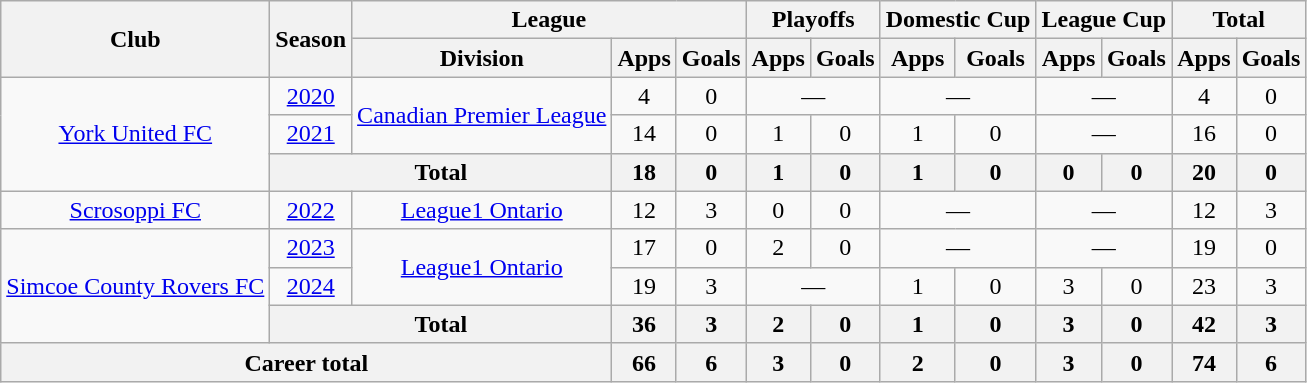<table class="wikitable" style="text-align:center">
<tr>
<th rowspan="2">Club</th>
<th rowspan="2">Season</th>
<th colspan="3">League</th>
<th colspan="2">Playoffs</th>
<th colspan="2">Domestic Cup</th>
<th colspan="2">League Cup</th>
<th colspan="2">Total</th>
</tr>
<tr>
<th>Division</th>
<th>Apps</th>
<th>Goals</th>
<th>Apps</th>
<th>Goals</th>
<th>Apps</th>
<th>Goals</th>
<th>Apps</th>
<th>Goals</th>
<th>Apps</th>
<th>Goals</th>
</tr>
<tr>
<td rowspan=3><a href='#'>York United FC</a></td>
<td><a href='#'>2020</a></td>
<td rowspan=2><a href='#'>Canadian Premier League</a></td>
<td>4</td>
<td>0</td>
<td colspan="2">—</td>
<td colspan="2">—</td>
<td colspan="2">—</td>
<td>4</td>
<td>0</td>
</tr>
<tr>
<td><a href='#'>2021</a></td>
<td>14</td>
<td>0</td>
<td>1</td>
<td>0</td>
<td>1</td>
<td>0</td>
<td colspan="2">—</td>
<td>16</td>
<td>0</td>
</tr>
<tr>
<th colspan="2">Total</th>
<th>18</th>
<th>0</th>
<th>1</th>
<th>0</th>
<th>1</th>
<th>0</th>
<th>0</th>
<th>0</th>
<th>20</th>
<th>0</th>
</tr>
<tr>
<td><a href='#'>Scrosoppi FC</a></td>
<td><a href='#'>2022</a></td>
<td><a href='#'>League1 Ontario</a></td>
<td>12</td>
<td>3</td>
<td>0</td>
<td>0</td>
<td colspan="2">—</td>
<td colspan="2">—</td>
<td>12</td>
<td>3</td>
</tr>
<tr>
<td rowspan=3><a href='#'>Simcoe County Rovers FC</a></td>
<td><a href='#'>2023</a></td>
<td rowspan=2><a href='#'>League1 Ontario</a></td>
<td>17</td>
<td>0</td>
<td>2</td>
<td>0</td>
<td colspan="2">—</td>
<td colspan="2">—</td>
<td>19</td>
<td>0</td>
</tr>
<tr>
<td><a href='#'>2024</a></td>
<td>19</td>
<td>3</td>
<td colspan="2">—</td>
<td>1</td>
<td>0</td>
<td>3</td>
<td>0</td>
<td>23</td>
<td>3</td>
</tr>
<tr>
<th colspan="2">Total</th>
<th>36</th>
<th>3</th>
<th>2</th>
<th>0</th>
<th>1</th>
<th>0</th>
<th>3</th>
<th>0</th>
<th>42</th>
<th>3</th>
</tr>
<tr>
<th colspan="3">Career total</th>
<th>66</th>
<th>6</th>
<th>3</th>
<th>0</th>
<th>2</th>
<th>0</th>
<th>3</th>
<th>0</th>
<th>74</th>
<th>6</th>
</tr>
</table>
